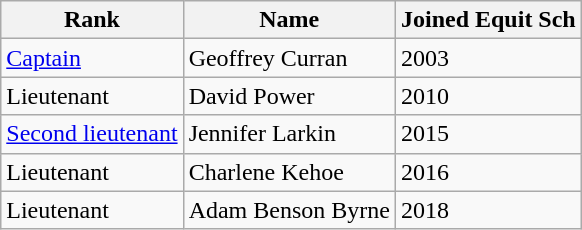<table class="wikitable">
<tr>
<th>Rank</th>
<th>Name</th>
<th>Joined Equit Sch</th>
</tr>
<tr>
<td><a href='#'>Captain</a></td>
<td>Geoffrey Curran</td>
<td>2003</td>
</tr>
<tr>
<td>Lieutenant</td>
<td>David Power</td>
<td>2010</td>
</tr>
<tr>
<td><a href='#'>Second lieutenant</a></td>
<td>Jennifer Larkin</td>
<td>2015</td>
</tr>
<tr>
<td>Lieutenant</td>
<td>Charlene Kehoe</td>
<td>2016</td>
</tr>
<tr>
<td>Lieutenant</td>
<td>Adam Benson Byrne</td>
<td>2018</td>
</tr>
</table>
